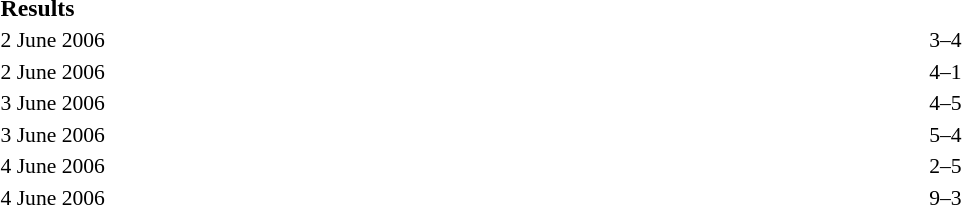<table style="width:100%; font-size:90%;">
<tr>
<th width=20%></th>
<th width=20%></th>
<th width=20%></th>
</tr>
<tr>
<td style=font-size:110%><strong>Results</strong></td>
</tr>
<tr>
<td>2 June 2006</td>
<td align=right></td>
<td align=center>3–4</td>
<td></td>
</tr>
<tr>
<td>2 June 2006</td>
<td align=right></td>
<td align=center>4–1</td>
<td></td>
</tr>
<tr>
<td>3 June 2006</td>
<td align=right></td>
<td align=center>4–5</td>
<td></td>
</tr>
<tr>
<td>3 June 2006</td>
<td align=right></td>
<td align=center>5–4</td>
<td></td>
</tr>
<tr>
<td>4 June 2006</td>
<td align=right></td>
<td align=center>2–5</td>
<td></td>
</tr>
<tr>
<td>4 June 2006</td>
<td align=right></td>
<td align=center>9–3</td>
<td></td>
</tr>
</table>
